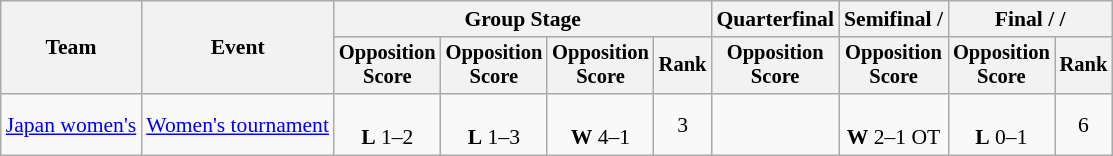<table class="wikitable" style="font-size:90%">
<tr>
<th rowspan=2>Team</th>
<th rowspan=2>Event</th>
<th colspan=4>Group Stage</th>
<th>Quarterfinal</th>
<th>Semifinal / </th>
<th colspan=2>Final /  / </th>
</tr>
<tr style="font-size:95%">
<th>Opposition<br>Score</th>
<th>Opposition<br>Score</th>
<th>Opposition<br>Score</th>
<th>Rank</th>
<th>Opposition<br>Score</th>
<th>Opposition<br>Score</th>
<th>Opposition<br>Score</th>
<th>Rank</th>
</tr>
<tr align=center>
<td align=left><a href='#'>Japan women's</a></td>
<td align=left><a href='#'>Women's tournament</a></td>
<td><br><strong>L</strong> 1–2</td>
<td><br><strong>L</strong> 1–3</td>
<td><br><strong>W</strong> 4–1</td>
<td>3</td>
<td></td>
<td><br><strong>W</strong> 2–1 OT</td>
<td><br><strong>L</strong> 0–1</td>
<td>6</td>
</tr>
</table>
